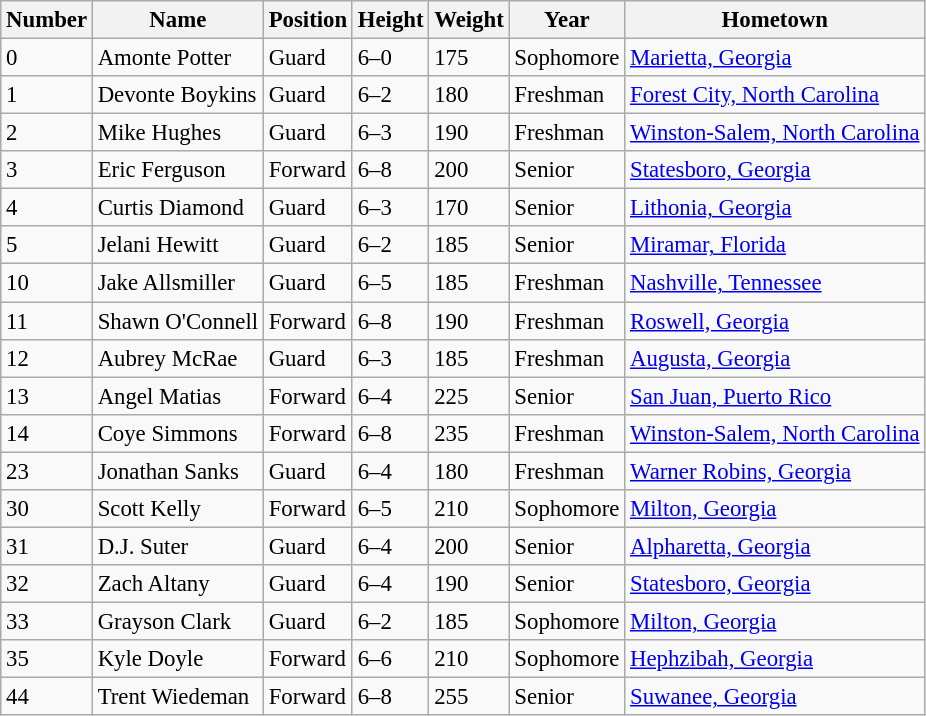<table class="wikitable sortable" style="font-size: 95%;">
<tr>
<th>Number</th>
<th>Name</th>
<th>Position</th>
<th>Height</th>
<th>Weight</th>
<th>Year</th>
<th>Hometown</th>
</tr>
<tr>
<td>0</td>
<td>Amonte Potter</td>
<td>Guard</td>
<td>6–0</td>
<td>175</td>
<td>Sophomore</td>
<td><a href='#'>Marietta, Georgia</a></td>
</tr>
<tr>
<td>1</td>
<td>Devonte Boykins</td>
<td>Guard</td>
<td>6–2</td>
<td>180</td>
<td>Freshman</td>
<td><a href='#'>Forest City, North Carolina</a></td>
</tr>
<tr>
<td>2</td>
<td>Mike Hughes</td>
<td>Guard</td>
<td>6–3</td>
<td>190</td>
<td>Freshman</td>
<td><a href='#'>Winston-Salem, North Carolina</a></td>
</tr>
<tr>
<td>3</td>
<td>Eric Ferguson</td>
<td>Forward</td>
<td>6–8</td>
<td>200</td>
<td>Senior</td>
<td><a href='#'>Statesboro, Georgia</a></td>
</tr>
<tr>
<td>4</td>
<td>Curtis Diamond</td>
<td>Guard</td>
<td>6–3</td>
<td>170</td>
<td>Senior</td>
<td><a href='#'>Lithonia, Georgia</a></td>
</tr>
<tr>
<td>5</td>
<td>Jelani Hewitt</td>
<td>Guard</td>
<td>6–2</td>
<td>185</td>
<td>Senior</td>
<td><a href='#'>Miramar, Florida</a></td>
</tr>
<tr>
<td>10</td>
<td>Jake Allsmiller</td>
<td>Guard</td>
<td>6–5</td>
<td>185</td>
<td>Freshman</td>
<td><a href='#'>Nashville, Tennessee</a></td>
</tr>
<tr>
<td>11</td>
<td>Shawn O'Connell</td>
<td>Forward</td>
<td>6–8</td>
<td>190</td>
<td>Freshman</td>
<td><a href='#'>Roswell, Georgia</a></td>
</tr>
<tr>
<td>12</td>
<td>Aubrey McRae</td>
<td>Guard</td>
<td>6–3</td>
<td>185</td>
<td>Freshman</td>
<td><a href='#'>Augusta, Georgia</a></td>
</tr>
<tr>
<td>13</td>
<td>Angel Matias</td>
<td>Forward</td>
<td>6–4</td>
<td>225</td>
<td>Senior</td>
<td><a href='#'>San Juan, Puerto Rico</a></td>
</tr>
<tr>
<td>14</td>
<td>Coye Simmons</td>
<td>Forward</td>
<td>6–8</td>
<td>235</td>
<td>Freshman</td>
<td><a href='#'>Winston-Salem, North Carolina</a></td>
</tr>
<tr>
<td>23</td>
<td>Jonathan Sanks</td>
<td>Guard</td>
<td>6–4</td>
<td>180</td>
<td>Freshman</td>
<td><a href='#'>Warner Robins, Georgia</a></td>
</tr>
<tr>
<td>30</td>
<td>Scott Kelly</td>
<td>Forward</td>
<td>6–5</td>
<td>210</td>
<td>Sophomore</td>
<td><a href='#'>Milton, Georgia</a></td>
</tr>
<tr>
<td>31</td>
<td>D.J. Suter</td>
<td>Guard</td>
<td>6–4</td>
<td>200</td>
<td>Senior</td>
<td><a href='#'>Alpharetta, Georgia</a></td>
</tr>
<tr>
<td>32</td>
<td>Zach Altany</td>
<td>Guard</td>
<td>6–4</td>
<td>190</td>
<td>Senior</td>
<td><a href='#'>Statesboro, Georgia</a></td>
</tr>
<tr>
<td>33</td>
<td>Grayson Clark</td>
<td>Guard</td>
<td>6–2</td>
<td>185</td>
<td>Sophomore</td>
<td><a href='#'>Milton, Georgia</a></td>
</tr>
<tr>
<td>35</td>
<td>Kyle Doyle</td>
<td>Forward</td>
<td>6–6</td>
<td>210</td>
<td>Sophomore</td>
<td><a href='#'>Hephzibah, Georgia</a></td>
</tr>
<tr>
<td>44</td>
<td>Trent Wiedeman</td>
<td>Forward</td>
<td>6–8</td>
<td>255</td>
<td>Senior</td>
<td><a href='#'>Suwanee, Georgia</a></td>
</tr>
</table>
